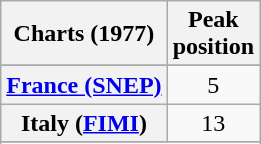<table class="wikitable sortable plainrowheaders">
<tr>
<th scope="col">Charts (1977)</th>
<th scope="col">Peak<br>position</th>
</tr>
<tr>
</tr>
<tr>
<th scope="row"><a href='#'>France (SNEP)</a></th>
<td align="center">5</td>
</tr>
<tr>
<th scope="row">Italy (<a href='#'>FIMI</a>)</th>
<td align="center">13</td>
</tr>
<tr>
</tr>
<tr>
</tr>
</table>
